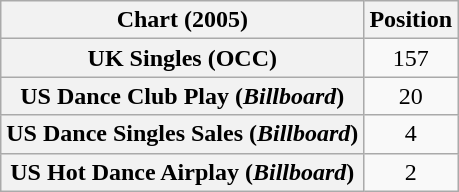<table class="wikitable sortable plainrowheaders" style="text-align:center">
<tr>
<th scope="col">Chart (2005)</th>
<th scope="col">Position</th>
</tr>
<tr>
<th scope="row">UK Singles (OCC)</th>
<td>157</td>
</tr>
<tr>
<th scope="row">US Dance Club Play (<em>Billboard</em>)</th>
<td>20</td>
</tr>
<tr>
<th scope="row">US Dance Singles Sales (<em>Billboard</em>)</th>
<td>4</td>
</tr>
<tr>
<th scope="row">US Hot Dance Airplay (<em>Billboard</em>)</th>
<td>2</td>
</tr>
</table>
